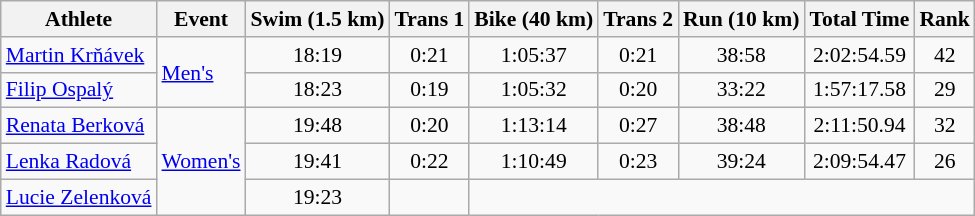<table class="wikitable" style="font-size:90%">
<tr>
<th>Athlete</th>
<th>Event</th>
<th>Swim (1.5 km)</th>
<th>Trans 1</th>
<th>Bike (40 km)</th>
<th>Trans 2</th>
<th>Run (10 km)</th>
<th>Total Time</th>
<th>Rank</th>
</tr>
<tr align=center>
<td align=left><a href='#'>Martin Krňávek</a></td>
<td align=left rowspan=2><a href='#'>Men's</a></td>
<td>18:19</td>
<td>0:21</td>
<td>1:05:37</td>
<td>0:21</td>
<td>38:58</td>
<td>2:02:54.59</td>
<td>42</td>
</tr>
<tr align=center>
<td align=left><a href='#'>Filip Ospalý</a></td>
<td>18:23</td>
<td>0:19</td>
<td>1:05:32</td>
<td>0:20</td>
<td>33:22</td>
<td>1:57:17.58</td>
<td>29</td>
</tr>
<tr align=center>
<td align=left><a href='#'>Renata Berková</a></td>
<td align=left rowspan=3><a href='#'>Women's</a></td>
<td>19:48</td>
<td>0:20</td>
<td>1:13:14</td>
<td>0:27</td>
<td>38:48</td>
<td>2:11:50.94</td>
<td>32</td>
</tr>
<tr align=center>
<td align=left><a href='#'>Lenka Radová</a></td>
<td>19:41</td>
<td>0:22</td>
<td>1:10:49</td>
<td>0:23</td>
<td>39:24</td>
<td>2:09:54.47</td>
<td>26</td>
</tr>
<tr align=center>
<td align=left><a href='#'>Lucie Zelenková</a></td>
<td>19:23</td>
<td></td>
<td colspan=5></td>
</tr>
</table>
